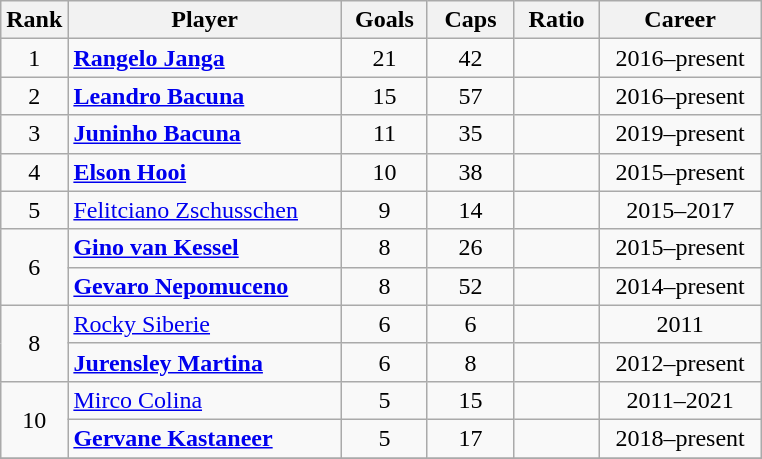<table class="wikitable sortable" style="text-align:center;">
<tr>
<th width=30px>Rank</th>
<th style="width:175px;">Player</th>
<th width=50px>Goals</th>
<th width=50px>Caps</th>
<th width=50px>Ratio</th>
<th style="width:100px;">Career</th>
</tr>
<tr>
<td>1</td>
<td style="text-align: left;"><strong><a href='#'>Rangelo Janga</a></strong></td>
<td>21</td>
<td>42</td>
<td></td>
<td>2016–present</td>
</tr>
<tr>
<td>2</td>
<td style="text-align: left;"><strong><a href='#'>Leandro Bacuna</a></strong></td>
<td>15</td>
<td>57</td>
<td></td>
<td>2016–present</td>
</tr>
<tr>
<td>3</td>
<td style="text-align: left;"><strong><a href='#'>Juninho Bacuna</a></strong></td>
<td>11</td>
<td>35</td>
<td></td>
<td>2019–present</td>
</tr>
<tr>
<td>4</td>
<td style="text-align: left;"><strong><a href='#'>Elson Hooi</a></strong></td>
<td>10</td>
<td>38</td>
<td></td>
<td>2015–present</td>
</tr>
<tr>
<td>5</td>
<td style="text-align: left;"><a href='#'>Felitciano Zschusschen</a></td>
<td>9</td>
<td>14</td>
<td></td>
<td>2015–2017</td>
</tr>
<tr>
<td rowspan=2>6</td>
<td style="text-align: left;"><strong><a href='#'>Gino van Kessel</a></strong></td>
<td>8</td>
<td>26</td>
<td></td>
<td>2015–present</td>
</tr>
<tr>
<td style="text-align: left;"><strong><a href='#'>Gevaro Nepomuceno</a></strong></td>
<td>8</td>
<td>52</td>
<td></td>
<td>2014–present</td>
</tr>
<tr>
<td rowspan=2>8</td>
<td style="text-align: left;"><a href='#'>Rocky Siberie</a></td>
<td>6</td>
<td>6</td>
<td></td>
<td>2011</td>
</tr>
<tr>
<td style="text-align: left;"><strong><a href='#'>Jurensley Martina</a></strong></td>
<td>6</td>
<td>8</td>
<td></td>
<td>2012–present</td>
</tr>
<tr>
<td rowspan=2>10</td>
<td style="text-align: left;"><a href='#'>Mirco Colina</a></td>
<td>5</td>
<td>15</td>
<td></td>
<td>2011–2021</td>
</tr>
<tr>
<td style="text-align: left;"><strong><a href='#'>Gervane Kastaneer</a></strong></td>
<td>5</td>
<td>17</td>
<td></td>
<td>2018–present</td>
</tr>
<tr>
</tr>
</table>
